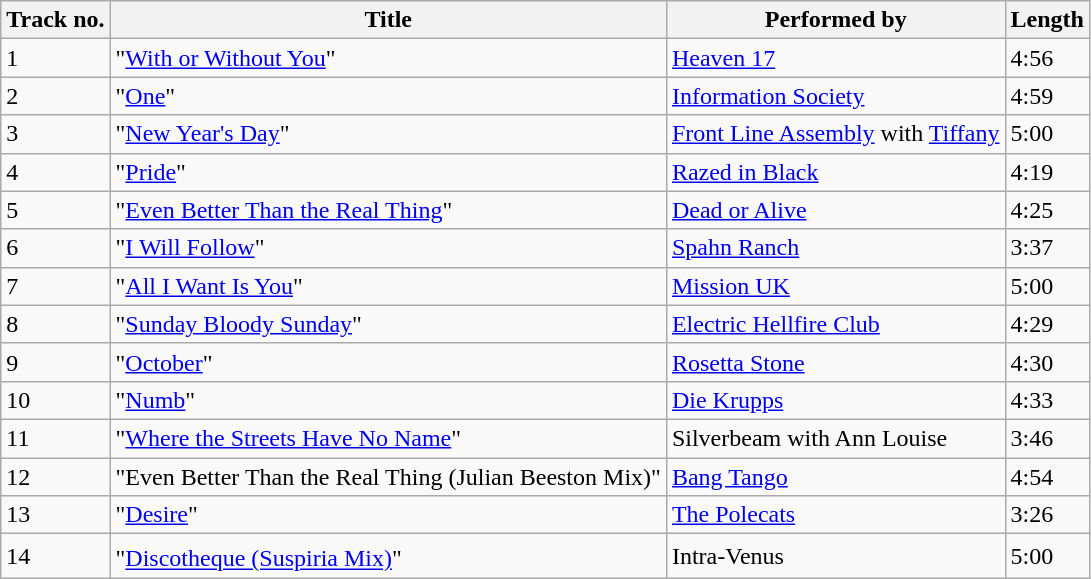<table class="wikitable">
<tr>
<th>Track no.</th>
<th>Title</th>
<th>Performed by</th>
<th>Length</th>
</tr>
<tr>
<td>1</td>
<td>"<a href='#'>With or Without You</a>"</td>
<td><a href='#'>Heaven 17</a></td>
<td>4:56</td>
</tr>
<tr>
<td>2</td>
<td>"<a href='#'>One</a>"</td>
<td><a href='#'>Information Society</a></td>
<td>4:59</td>
</tr>
<tr>
<td>3</td>
<td>"<a href='#'>New Year's Day</a>"</td>
<td><a href='#'>Front Line Assembly</a> with <a href='#'>Tiffany</a></td>
<td>5:00</td>
</tr>
<tr>
<td>4</td>
<td>"<a href='#'>Pride</a>"</td>
<td><a href='#'>Razed in Black</a></td>
<td>4:19</td>
</tr>
<tr>
<td>5</td>
<td>"<a href='#'>Even Better Than the Real Thing</a>"</td>
<td><a href='#'>Dead or Alive</a></td>
<td>4:25</td>
</tr>
<tr>
<td>6</td>
<td>"<a href='#'>I Will Follow</a>"</td>
<td><a href='#'>Spahn Ranch</a></td>
<td>3:37</td>
</tr>
<tr>
<td>7</td>
<td>"<a href='#'>All I Want Is You</a>"</td>
<td><a href='#'>Mission UK</a></td>
<td>5:00</td>
</tr>
<tr>
<td>8</td>
<td>"<a href='#'>Sunday Bloody Sunday</a>"</td>
<td><a href='#'>Electric Hellfire Club</a></td>
<td>4:29</td>
</tr>
<tr>
<td>9</td>
<td>"<a href='#'>October</a>"</td>
<td><a href='#'>Rosetta Stone</a></td>
<td>4:30</td>
</tr>
<tr>
<td>10</td>
<td>"<a href='#'>Numb</a>"</td>
<td><a href='#'>Die Krupps</a></td>
<td>4:33</td>
</tr>
<tr>
<td>11</td>
<td>"<a href='#'>Where the Streets Have No Name</a>"</td>
<td>Silverbeam with Ann Louise</td>
<td>3:46</td>
</tr>
<tr>
<td>12</td>
<td>"Even Better Than the Real Thing (Julian Beeston Mix)"</td>
<td><a href='#'>Bang Tango</a></td>
<td>4:54</td>
</tr>
<tr>
<td>13</td>
<td>"<a href='#'>Desire</a>"</td>
<td><a href='#'>The Polecats</a></td>
<td>3:26</td>
</tr>
<tr>
<td>14</td>
<td>"<a href='#'>Discotheque (Suspiria Mix)</a>"<sup></sup></td>
<td>Intra-Venus</td>
<td>5:00</td>
</tr>
</table>
